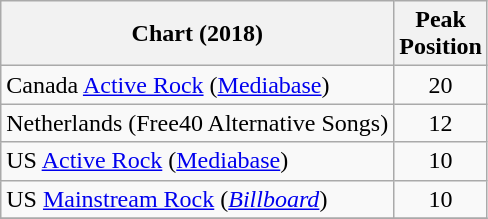<table class="wikitable">
<tr>
<th>Chart (2018)</th>
<th>Peak<br>Position</th>
</tr>
<tr>
<td>Canada <a href='#'>Active Rock</a> (<a href='#'>Mediabase</a>)</td>
<td style="text-align:center;">20</td>
</tr>
<tr>
<td>Netherlands (Free40 Alternative Songs)</td>
<td style="text-align:center;">12</td>
</tr>
<tr>
<td>US <a href='#'>Active Rock</a> (<a href='#'>Mediabase</a>)</td>
<td style="text-align:center;">10</td>
</tr>
<tr>
<td>US <a href='#'>Mainstream Rock</a> (<em><a href='#'>Billboard</a></em>)</td>
<td style="text-align:center;">10</td>
</tr>
<tr>
</tr>
</table>
